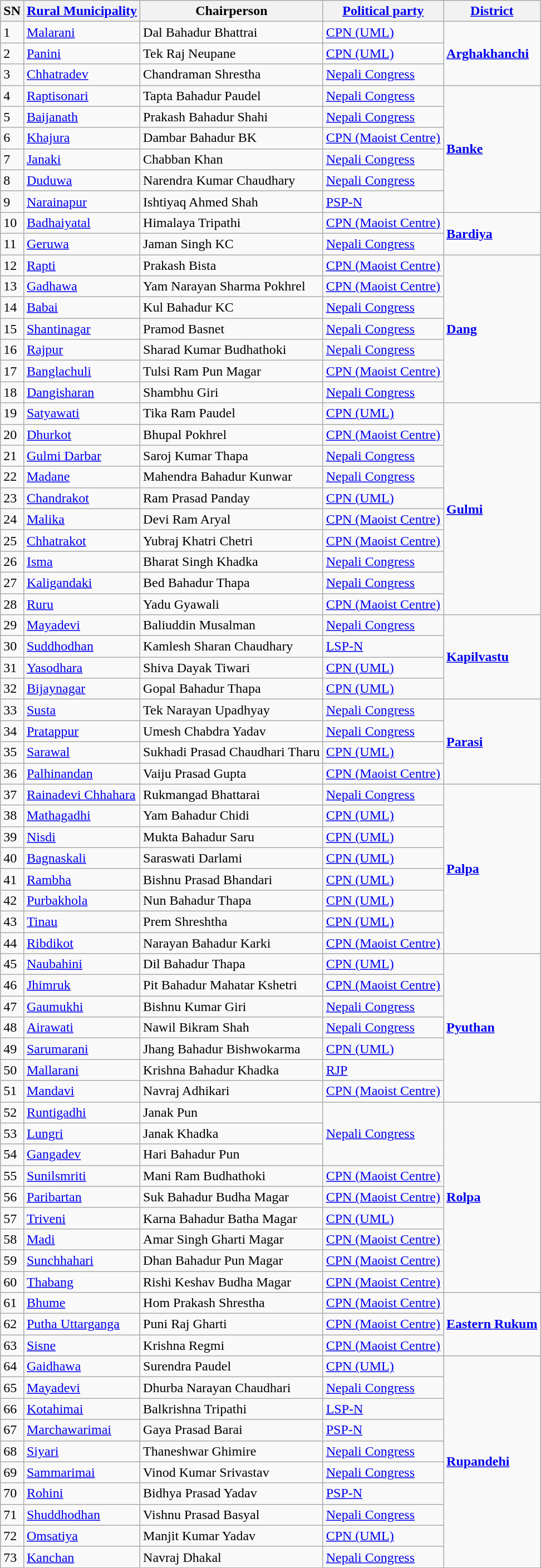<table class="wikitable sortable">
<tr>
<th>SN</th>
<th><a href='#'>Rural Municipality</a></th>
<th>Chairperson</th>
<th><a href='#'>Political party</a></th>
<th><a href='#'>District</a></th>
</tr>
<tr>
<td>1</td>
<td><a href='#'>Malarani</a></td>
<td>Dal Bahadur Bhattrai</td>
<td><a href='#'>CPN (UML)</a></td>
<td rowspan="3"><a href='#'><strong>Arghakhanchi</strong></a></td>
</tr>
<tr>
<td>2</td>
<td><a href='#'>Panini</a></td>
<td>Tek Raj Neupane</td>
<td><a href='#'>CPN (UML)</a></td>
</tr>
<tr>
<td>3</td>
<td><a href='#'>Chhatradev</a></td>
<td>Chandraman Shrestha</td>
<td><a href='#'>Nepali Congress</a></td>
</tr>
<tr>
<td>4</td>
<td><a href='#'>Raptisonari</a></td>
<td>Tapta Bahadur Paudel</td>
<td><a href='#'>Nepali Congress</a></td>
<td rowspan="6"><a href='#'><strong>Banke</strong></a></td>
</tr>
<tr>
<td>5</td>
<td><a href='#'>Baijanath</a></td>
<td>Prakash Bahadur Shahi</td>
<td><a href='#'>Nepali Congress</a></td>
</tr>
<tr>
<td>6</td>
<td><a href='#'>Khajura</a></td>
<td>Dambar Bahadur BK</td>
<td><a href='#'>CPN (Maoist Centre)</a></td>
</tr>
<tr>
<td>7</td>
<td><a href='#'>Janaki</a></td>
<td>Chabban Khan</td>
<td><a href='#'>Nepali Congress</a></td>
</tr>
<tr>
<td>8</td>
<td><a href='#'>Duduwa</a></td>
<td>Narendra Kumar Chaudhary</td>
<td><a href='#'>Nepali Congress</a></td>
</tr>
<tr>
<td>9</td>
<td><a href='#'>Narainapur</a></td>
<td>Ishtiyaq Ahmed Shah</td>
<td><a href='#'>PSP-N</a></td>
</tr>
<tr>
<td>10</td>
<td><a href='#'>Badhaiyatal</a></td>
<td>Himalaya Tripathi</td>
<td><a href='#'>CPN (Maoist Centre)</a></td>
<td rowspan="2"><a href='#'><strong>Bardiya</strong></a></td>
</tr>
<tr>
<td>11</td>
<td><a href='#'>Geruwa</a></td>
<td>Jaman Singh KC</td>
<td><a href='#'>Nepali Congress</a></td>
</tr>
<tr>
<td>12</td>
<td><a href='#'>Rapti</a></td>
<td>Prakash Bista</td>
<td><a href='#'>CPN (Maoist Centre)</a></td>
<td rowspan="7"><a href='#'><strong>Dang</strong></a></td>
</tr>
<tr>
<td>13</td>
<td><a href='#'>Gadhawa</a></td>
<td>Yam Narayan Sharma Pokhrel</td>
<td><a href='#'>CPN (Maoist Centre)</a></td>
</tr>
<tr>
<td>14</td>
<td><a href='#'>Babai</a></td>
<td>Kul Bahadur KC</td>
<td><a href='#'>Nepali Congress</a></td>
</tr>
<tr>
<td>15</td>
<td><a href='#'>Shantinagar</a></td>
<td>Pramod Basnet</td>
<td><a href='#'>Nepali Congress</a></td>
</tr>
<tr>
<td>16</td>
<td><a href='#'>Rajpur</a></td>
<td>Sharad Kumar Budhathoki</td>
<td><a href='#'>Nepali Congress</a></td>
</tr>
<tr>
<td>17</td>
<td><a href='#'>Banglachuli</a></td>
<td>Tulsi Ram Pun Magar</td>
<td><a href='#'>CPN (Maoist Centre)</a></td>
</tr>
<tr>
<td>18</td>
<td><a href='#'>Dangisharan</a></td>
<td>Shambhu Giri</td>
<td><a href='#'>Nepali Congress</a></td>
</tr>
<tr>
<td>19</td>
<td><a href='#'>Satyawati</a></td>
<td>Tika Ram Paudel</td>
<td><a href='#'>CPN (UML)</a></td>
<td rowspan="10"><a href='#'><strong>Gulmi</strong></a></td>
</tr>
<tr>
<td>20</td>
<td><a href='#'>Dhurkot</a></td>
<td>Bhupal Pokhrel</td>
<td><a href='#'>CPN (Maoist Centre)</a></td>
</tr>
<tr>
<td>21</td>
<td><a href='#'>Gulmi Darbar</a></td>
<td>Saroj Kumar Thapa</td>
<td><a href='#'>Nepali Congress</a></td>
</tr>
<tr>
<td>22</td>
<td><a href='#'>Madane</a></td>
<td>Mahendra Bahadur Kunwar</td>
<td><a href='#'>Nepali Congress</a></td>
</tr>
<tr>
<td>23</td>
<td><a href='#'>Chandrakot</a></td>
<td>Ram Prasad Panday</td>
<td><a href='#'>CPN (UML)</a></td>
</tr>
<tr>
<td>24</td>
<td><a href='#'>Malika</a></td>
<td>Devi Ram Aryal</td>
<td><a href='#'>CPN (Maoist Centre)</a></td>
</tr>
<tr>
<td>25</td>
<td><a href='#'>Chhatrakot</a></td>
<td>Yubraj Khatri Chetri</td>
<td><a href='#'>CPN (Maoist Centre)</a></td>
</tr>
<tr>
<td>26</td>
<td><a href='#'>Isma</a></td>
<td>Bharat Singh Khadka</td>
<td><a href='#'>Nepali Congress</a></td>
</tr>
<tr>
<td>27</td>
<td><a href='#'>Kaligandaki</a></td>
<td>Bed Bahadur Thapa</td>
<td><a href='#'>Nepali Congress</a></td>
</tr>
<tr>
<td>28</td>
<td><a href='#'>Ruru</a></td>
<td>Yadu Gyawali</td>
<td><a href='#'>CPN (Maoist Centre)</a></td>
</tr>
<tr>
<td>29</td>
<td><a href='#'>Mayadevi</a></td>
<td>Baliuddin Musalman</td>
<td><a href='#'>Nepali Congress</a></td>
<td rowspan="4"><a href='#'><strong>Kapilvastu</strong></a></td>
</tr>
<tr>
<td>30</td>
<td><a href='#'>Suddhodhan</a></td>
<td>Kamlesh Sharan Chaudhary</td>
<td><a href='#'>LSP-N</a></td>
</tr>
<tr>
<td>31</td>
<td><a href='#'>Yasodhara</a></td>
<td>Shiva Dayak Tiwari</td>
<td><a href='#'>CPN (UML)</a></td>
</tr>
<tr>
<td>32</td>
<td><a href='#'>Bijaynagar</a></td>
<td>Gopal Bahadur Thapa</td>
<td><a href='#'>CPN (UML)</a></td>
</tr>
<tr>
<td>33</td>
<td><a href='#'>Susta</a></td>
<td>Tek Narayan Upadhyay</td>
<td><a href='#'>Nepali Congress</a></td>
<td rowspan="4"><a href='#'><strong>Parasi</strong></a></td>
</tr>
<tr>
<td>34</td>
<td><a href='#'>Pratappur</a></td>
<td>Umesh Chabdra Yadav</td>
<td><a href='#'>Nepali Congress</a></td>
</tr>
<tr>
<td>35</td>
<td><a href='#'>Sarawal</a></td>
<td>Sukhadi Prasad Chaudhari Tharu</td>
<td><a href='#'>CPN (UML)</a></td>
</tr>
<tr>
<td>36</td>
<td><a href='#'>Palhinandan</a></td>
<td>Vaiju Prasad Gupta</td>
<td><a href='#'>CPN (Maoist Centre)</a></td>
</tr>
<tr>
<td>37</td>
<td><a href='#'>Rainadevi Chhahara</a></td>
<td>Rukmangad Bhattarai</td>
<td><a href='#'>Nepali Congress</a></td>
<td rowspan="8"><a href='#'><strong>Palpa</strong></a></td>
</tr>
<tr>
<td>38</td>
<td><a href='#'>Mathagadhi</a></td>
<td>Yam Bahadur Chidi</td>
<td><a href='#'>CPN (UML)</a></td>
</tr>
<tr>
<td>39</td>
<td><a href='#'>Nisdi</a></td>
<td>Mukta Bahadur Saru</td>
<td><a href='#'>CPN (UML)</a></td>
</tr>
<tr>
<td>40</td>
<td><a href='#'>Bagnaskali</a></td>
<td>Saraswati Darlami</td>
<td><a href='#'>CPN (UML)</a></td>
</tr>
<tr>
<td>41</td>
<td><a href='#'>Rambha</a></td>
<td>Bishnu Prasad Bhandari</td>
<td><a href='#'>CPN (UML)</a></td>
</tr>
<tr>
<td>42</td>
<td><a href='#'>Purbakhola</a></td>
<td>Nun Bahadur Thapa</td>
<td><a href='#'>CPN (UML)</a></td>
</tr>
<tr>
<td>43</td>
<td><a href='#'>Tinau</a></td>
<td>Prem Shreshtha</td>
<td><a href='#'>CPN (UML)</a></td>
</tr>
<tr>
<td>44</td>
<td><a href='#'>Ribdikot</a></td>
<td>Narayan Bahadur Karki</td>
<td><a href='#'>CPN (Maoist Centre)</a></td>
</tr>
<tr>
<td>45</td>
<td><a href='#'>Naubahini</a></td>
<td>Dil Bahadur Thapa</td>
<td><a href='#'>CPN (UML)</a></td>
<td rowspan="7"><a href='#'><strong>Pyuthan</strong></a></td>
</tr>
<tr>
<td>46</td>
<td><a href='#'>Jhimruk</a></td>
<td>Pit Bahadur Mahatar Kshetri</td>
<td><a href='#'>CPN (Maoist Centre)</a></td>
</tr>
<tr>
<td>47</td>
<td><a href='#'>Gaumukhi</a></td>
<td>Bishnu Kumar Giri</td>
<td><a href='#'>Nepali Congress</a></td>
</tr>
<tr>
<td>48</td>
<td><a href='#'>Airawati</a></td>
<td>Nawil Bikram Shah</td>
<td><a href='#'>Nepali Congress</a></td>
</tr>
<tr>
<td>49</td>
<td><a href='#'>Sarumarani</a></td>
<td>Jhang Bahadur Bishwokarma</td>
<td><a href='#'>CPN (UML)</a></td>
</tr>
<tr>
<td>50</td>
<td><a href='#'>Mallarani</a></td>
<td>Krishna Bahadur Khadka</td>
<td><a href='#'>RJP</a></td>
</tr>
<tr>
<td>51</td>
<td><a href='#'>Mandavi</a></td>
<td>Navraj Adhikari</td>
<td><a href='#'>CPN (Maoist Centre)</a></td>
</tr>
<tr>
<td>52</td>
<td><a href='#'>Runtigadhi</a></td>
<td>Janak Pun</td>
<td rowspan="3"><a href='#'>Nepali Congress</a></td>
<td rowspan="9"><a href='#'><strong>Rolpa</strong></a></td>
</tr>
<tr>
<td>53</td>
<td><a href='#'>Lungri</a></td>
<td>Janak Khadka</td>
</tr>
<tr>
<td>54</td>
<td><a href='#'>Gangadev</a></td>
<td>Hari Bahadur Pun</td>
</tr>
<tr>
<td>55</td>
<td><a href='#'>Sunilsmriti</a></td>
<td>Mani Ram Budhathoki</td>
<td><a href='#'>CPN (Maoist Centre)</a></td>
</tr>
<tr>
<td>56</td>
<td><a href='#'>Paribartan</a></td>
<td>Suk Bahadur Budha Magar</td>
<td><a href='#'>CPN (Maoist Centre)</a></td>
</tr>
<tr>
<td>57</td>
<td><a href='#'>Triveni</a></td>
<td>Karna Bahadur Batha Magar</td>
<td><a href='#'>CPN (UML)</a></td>
</tr>
<tr>
<td>58</td>
<td><a href='#'>Madi</a></td>
<td>Amar Singh Gharti Magar</td>
<td><a href='#'>CPN (Maoist Centre)</a></td>
</tr>
<tr>
<td>59</td>
<td><a href='#'>Sunchhahari</a></td>
<td>Dhan Bahadur Pun Magar</td>
<td><a href='#'>CPN (Maoist Centre)</a></td>
</tr>
<tr>
<td>60</td>
<td><a href='#'>Thabang</a></td>
<td>Rishi Keshav Budha Magar</td>
<td><a href='#'>CPN (Maoist Centre)</a></td>
</tr>
<tr>
<td>61</td>
<td><a href='#'>Bhume</a></td>
<td>Hom Prakash Shrestha</td>
<td><a href='#'>CPN (Maoist Centre)</a></td>
<td rowspan="3"><a href='#'><strong>Eastern Rukum</strong></a></td>
</tr>
<tr>
<td>62</td>
<td><a href='#'>Putha Uttarganga</a></td>
<td>Puni Raj Gharti</td>
<td><a href='#'>CPN (Maoist Centre)</a></td>
</tr>
<tr>
<td>63</td>
<td><a href='#'>Sisne</a></td>
<td>Krishna Regmi</td>
<td><a href='#'>CPN (Maoist Centre)</a></td>
</tr>
<tr>
<td>64</td>
<td><a href='#'>Gaidhawa</a></td>
<td>Surendra Paudel</td>
<td><a href='#'>CPN (UML)</a></td>
<td rowspan="10"><a href='#'><strong>Rupandehi</strong></a></td>
</tr>
<tr>
<td>65</td>
<td><a href='#'>Mayadevi</a></td>
<td>Dhurba Narayan Chaudhari</td>
<td><a href='#'>Nepali Congress</a></td>
</tr>
<tr>
<td>66</td>
<td><a href='#'>Kotahimai</a></td>
<td>Balkrishna Tripathi</td>
<td><a href='#'>LSP-N</a></td>
</tr>
<tr>
<td>67</td>
<td><a href='#'>Marchawarimai</a></td>
<td>Gaya Prasad Barai</td>
<td><a href='#'>PSP-N</a></td>
</tr>
<tr>
<td>68</td>
<td><a href='#'>Siyari</a></td>
<td>Thaneshwar Ghimire</td>
<td><a href='#'>Nepali Congress</a></td>
</tr>
<tr>
<td>69</td>
<td><a href='#'>Sammarimai</a></td>
<td>Vinod Kumar Srivastav</td>
<td><a href='#'>Nepali Congress</a></td>
</tr>
<tr>
<td>70</td>
<td><a href='#'>Rohini</a></td>
<td>Bidhya Prasad Yadav</td>
<td><a href='#'>PSP-N</a></td>
</tr>
<tr>
<td>71</td>
<td><a href='#'>Shuddhodhan</a></td>
<td>Vishnu Prasad Basyal</td>
<td><a href='#'>Nepali Congress</a></td>
</tr>
<tr>
<td>72</td>
<td><a href='#'>Omsatiya</a></td>
<td>Manjit Kumar Yadav</td>
<td><a href='#'>CPN (UML)</a></td>
</tr>
<tr>
<td>73</td>
<td><a href='#'>Kanchan</a></td>
<td>Navraj Dhakal</td>
<td><a href='#'>Nepali Congress</a></td>
</tr>
</table>
